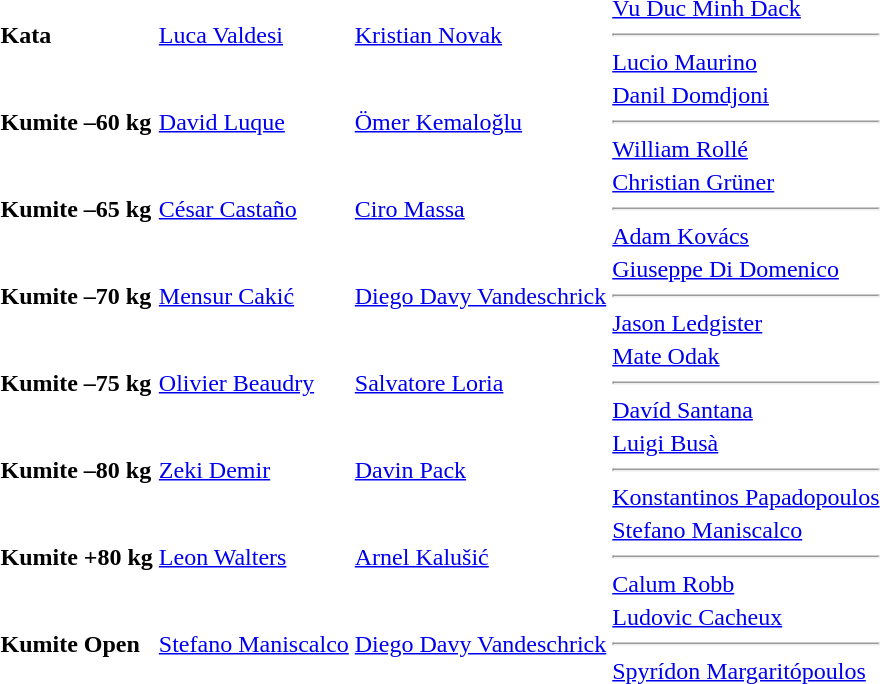<table>
<tr>
<td><strong>Kata</strong></td>
<td> <a href='#'>Luca Valdesi</a></td>
<td> <a href='#'>Kristian Novak</a></td>
<td> <a href='#'>Vu Duc Minh Dack</a><hr> <a href='#'>Lucio Maurino</a></td>
</tr>
<tr>
<td><strong>Kumite –60 kg</strong></td>
<td> <a href='#'>David Luque</a></td>
<td> <a href='#'>Ömer Kemaloğlu</a></td>
<td> <a href='#'>Danil Domdjoni</a><hr> <a href='#'>William Rollé</a></td>
</tr>
<tr>
<td><strong>Kumite –65 kg</strong></td>
<td> <a href='#'>César Castaño</a></td>
<td> <a href='#'>Ciro Massa</a></td>
<td> <a href='#'>Christian Grüner</a><hr> <a href='#'>Adam Kovács</a></td>
</tr>
<tr>
<td><strong>Kumite –70 kg</strong></td>
<td> <a href='#'>Mensur Cakić</a></td>
<td> <a href='#'>Diego Davy Vandeschrick</a></td>
<td> <a href='#'>Giuseppe Di Domenico</a><hr> <a href='#'>Jason Ledgister</a></td>
</tr>
<tr>
<td><strong>Kumite –75 kg</strong></td>
<td> <a href='#'>Olivier Beaudry</a></td>
<td> <a href='#'>Salvatore Loria</a></td>
<td> <a href='#'>Mate Odak</a><hr> <a href='#'>Davíd Santana</a></td>
</tr>
<tr>
<td><strong>Kumite –80 kg</strong></td>
<td> <a href='#'>Zeki Demir</a></td>
<td> <a href='#'>Davin Pack</a></td>
<td> <a href='#'>Luigi Busà</a><hr> <a href='#'>Konstantinos Papadopoulos</a></td>
</tr>
<tr>
<td><strong>Kumite +80 kg</strong></td>
<td> <a href='#'>Leon Walters</a></td>
<td> <a href='#'>Arnel Kalušić</a></td>
<td> <a href='#'>Stefano Maniscalco</a><hr> <a href='#'>Calum Robb</a></td>
</tr>
<tr>
<td><strong>Kumite Open</strong></td>
<td> <a href='#'>Stefano Maniscalco</a></td>
<td> <a href='#'>Diego Davy Vandeschrick</a></td>
<td> <a href='#'>Ludovic Cacheux</a><hr> <a href='#'>Spyrídon Margaritópoulos</a></td>
</tr>
</table>
